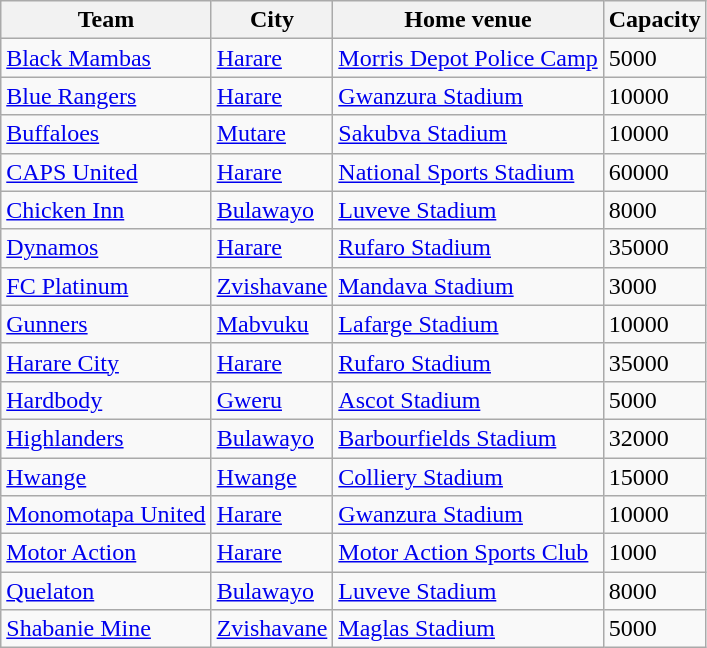<table class="wikitable sortable" style="text-align: left;">
<tr>
<th>Team</th>
<th>City</th>
<th>Home venue</th>
<th>Capacity</th>
</tr>
<tr>
<td><a href='#'>Black Mambas</a></td>
<td><a href='#'>Harare</a></td>
<td><a href='#'>Morris Depot Police Camp</a></td>
<td>5000</td>
</tr>
<tr>
<td><a href='#'>Blue Rangers</a></td>
<td><a href='#'>Harare</a></td>
<td><a href='#'>Gwanzura Stadium</a></td>
<td>10000</td>
</tr>
<tr>
<td><a href='#'>Buffaloes</a></td>
<td><a href='#'>Mutare</a></td>
<td><a href='#'>Sakubva Stadium</a></td>
<td>10000</td>
</tr>
<tr>
<td><a href='#'>CAPS United</a></td>
<td><a href='#'>Harare</a></td>
<td><a href='#'>National Sports Stadium</a></td>
<td>60000</td>
</tr>
<tr>
<td><a href='#'>Chicken Inn</a></td>
<td><a href='#'>Bulawayo</a></td>
<td><a href='#'>Luveve Stadium</a></td>
<td>8000</td>
</tr>
<tr>
<td><a href='#'>Dynamos</a></td>
<td><a href='#'>Harare</a></td>
<td><a href='#'>Rufaro Stadium</a></td>
<td>35000</td>
</tr>
<tr>
<td><a href='#'>FC Platinum</a></td>
<td><a href='#'>Zvishavane</a></td>
<td><a href='#'>Mandava Stadium</a></td>
<td>3000</td>
</tr>
<tr>
<td><a href='#'>Gunners</a></td>
<td><a href='#'>Mabvuku</a></td>
<td><a href='#'>Lafarge Stadium</a></td>
<td>10000</td>
</tr>
<tr>
<td><a href='#'>Harare City</a></td>
<td><a href='#'>Harare</a></td>
<td><a href='#'>Rufaro Stadium</a></td>
<td>35000</td>
</tr>
<tr>
<td><a href='#'>Hardbody</a></td>
<td><a href='#'>Gweru</a></td>
<td><a href='#'>Ascot Stadium</a></td>
<td>5000</td>
</tr>
<tr>
<td><a href='#'>Highlanders</a></td>
<td><a href='#'>Bulawayo</a></td>
<td><a href='#'>Barbourfields Stadium</a></td>
<td>32000</td>
</tr>
<tr>
<td><a href='#'>Hwange</a></td>
<td><a href='#'>Hwange</a></td>
<td><a href='#'>Colliery Stadium</a></td>
<td>15000</td>
</tr>
<tr>
<td><a href='#'>Monomotapa United</a></td>
<td><a href='#'>Harare</a></td>
<td><a href='#'>Gwanzura Stadium</a></td>
<td>10000</td>
</tr>
<tr>
<td><a href='#'>Motor Action</a></td>
<td><a href='#'>Harare</a></td>
<td><a href='#'>Motor Action Sports Club</a></td>
<td>1000</td>
</tr>
<tr>
<td><a href='#'>Quelaton</a></td>
<td><a href='#'>Bulawayo</a></td>
<td><a href='#'>Luveve Stadium</a></td>
<td>8000</td>
</tr>
<tr>
<td><a href='#'>Shabanie Mine</a></td>
<td><a href='#'>Zvishavane</a></td>
<td><a href='#'>Maglas Stadium</a></td>
<td>5000</td>
</tr>
</table>
